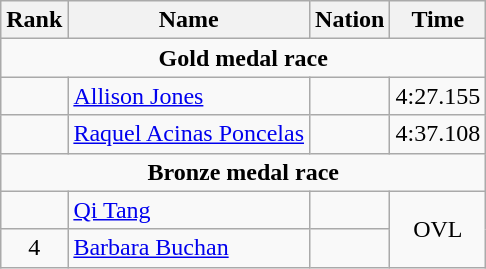<table class="wikitable" style="text-align:center">
<tr>
<th>Rank</th>
<th>Name</th>
<th>Nation</th>
<th>Time</th>
</tr>
<tr>
<td colspan=4><strong>Gold medal race</strong></td>
</tr>
<tr>
<td></td>
<td align=left><a href='#'>Allison Jones</a></td>
<td align=left></td>
<td>4:27.155</td>
</tr>
<tr>
<td></td>
<td align=left><a href='#'>Raquel Acinas Poncelas</a></td>
<td align=left></td>
<td>4:37.108</td>
</tr>
<tr>
<td colspan=4><strong>Bronze medal race</strong></td>
</tr>
<tr>
<td></td>
<td align=left><a href='#'>Qi Tang</a></td>
<td align=left></td>
<td rowspan=2>OVL</td>
</tr>
<tr>
<td>4</td>
<td align=left><a href='#'>Barbara Buchan</a></td>
<td align=left></td>
</tr>
</table>
